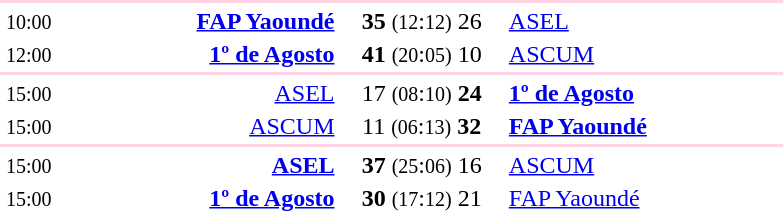<table style="text-align:center" width=550>
<tr>
<th width=3%></th>
<th width=25%></th>
<th width=15%></th>
<th width=25%></th>
<th width=3%></th>
</tr>
<tr align="left" bgcolor=#ffd4e4>
<td colspan=4></td>
</tr>
<tr>
<td><small>10:00</small></td>
<td align="right"><strong><a href='#'>FAP Yaoundé</a></strong> </td>
<td><strong>35</strong> <small>(12</small>:<small>12)</small> 26</td>
<td align=left> <a href='#'>ASEL</a></td>
<td></td>
</tr>
<tr>
<td><small>12:00</small></td>
<td align="right"><strong><a href='#'>1º de Agosto</a></strong> </td>
<td><strong>41</strong> <small>(20</small>:<small>05)</small> 10</td>
<td align=left> <a href='#'>ASCUM</a></td>
<td></td>
</tr>
<tr align="left" bgcolor=#ffd4e4>
<td colspan=4></td>
</tr>
<tr>
<td><small>15:00</small></td>
<td align="right"><a href='#'>ASEL</a> </td>
<td>17 <small>(08</small>:<small>10)</small> <strong>24</strong></td>
<td align=left> <strong><a href='#'>1º de Agosto</a></strong></td>
<td></td>
</tr>
<tr>
<td><small>15:00</small></td>
<td align="right"><a href='#'>ASCUM</a> </td>
<td>11 <small>(06</small>:<small>13)</small> <strong>32</strong></td>
<td align=left> <strong><a href='#'>FAP Yaoundé</a></strong></td>
<td></td>
</tr>
<tr align="left" bgcolor=#ffd4e4>
<td colspan=4></td>
</tr>
<tr>
<td><small>15:00</small></td>
<td align="right"><strong><a href='#'>ASEL</a></strong> </td>
<td><strong>37</strong> <small>(25</small>:<small>06)</small> 16</td>
<td align=left> <a href='#'>ASCUM</a></td>
<td></td>
</tr>
<tr>
<td><small>15:00</small></td>
<td align="right"><strong><a href='#'>1º de Agosto</a></strong> </td>
<td><strong>30</strong> <small>(17</small>:<small>12)</small> 21</td>
<td align=left> <a href='#'>FAP Yaoundé</a></td>
<td></td>
</tr>
</table>
